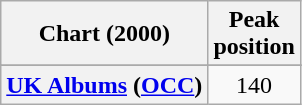<table class="wikitable sortable plainrowheaders" style="text-align:center">
<tr>
<th scope="col">Chart (2000)</th>
<th scope="col">Peak<br>position</th>
</tr>
<tr>
</tr>
<tr>
<th scope="row"><a href='#'>UK Albums</a> (<a href='#'>OCC</a>)</th>
<td>140</td>
</tr>
</table>
